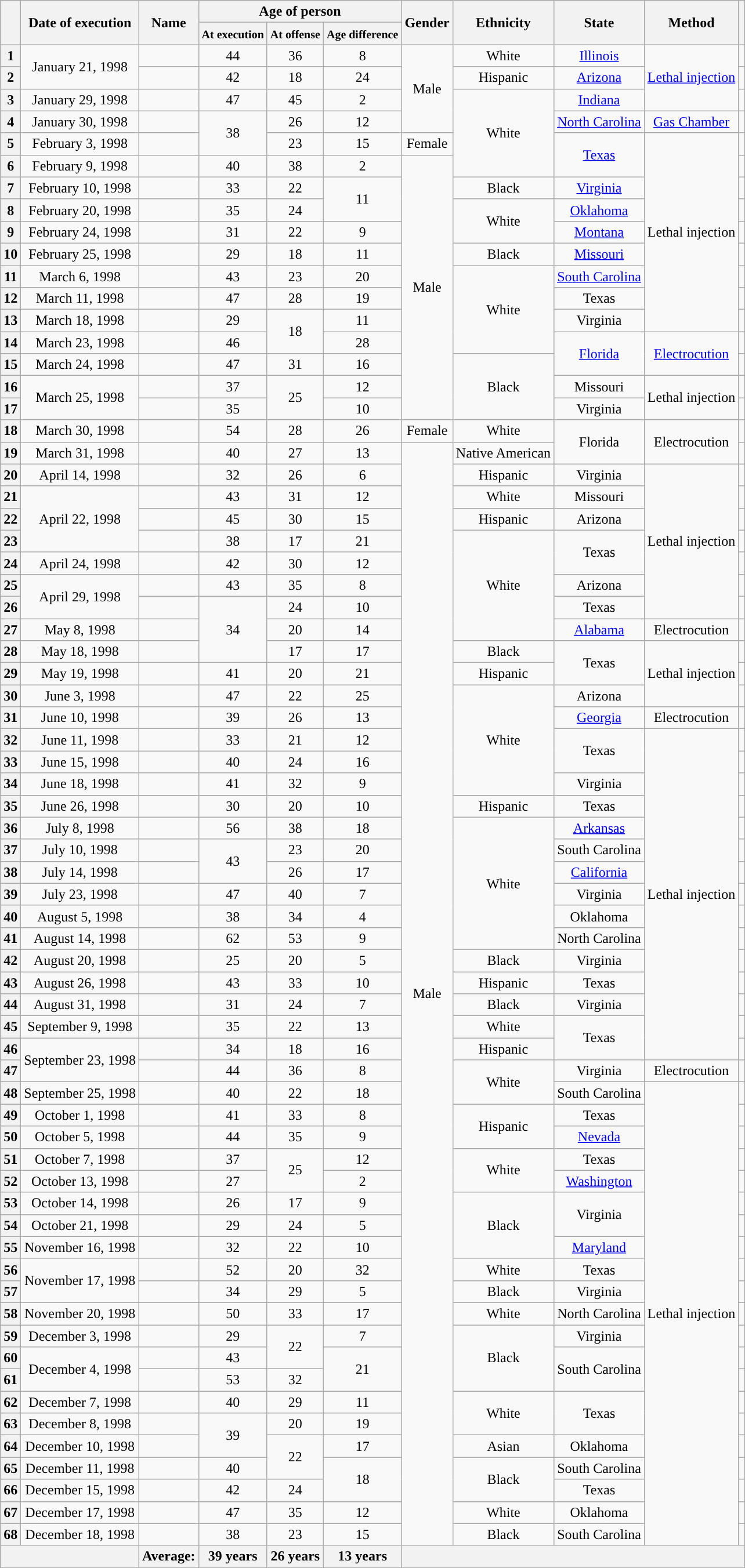<table class="wikitable sortable" style="text-align:center;">
<tr>
<th scope="col" rowspan="2"></th>
<th scope="col" rowspan="2" data-sort-type="date">Date of execution</th>
<th scope="col" rowspan="2">Name</th>
<th scope="col" colspan="3">Age of person</th>
<th scope="col" rowspan="2">Gender</th>
<th scope="col" rowspan="2">Ethnicity</th>
<th scope="col" rowspan="2">State</th>
<th scope="col" rowspan="2">Method</th>
<th scope="col" rowspan="2"></th>
</tr>
<tr>
<th scope="col"><small>At execution</small></th>
<th scope="col"><small>At offense</small></th>
<th scope="col"><small>Age difference</small></th>
</tr>
<tr>
<th scope="row">1</th>
<td rowspan="2">January 21, 1998</td>
<td></td>
<td>44 </td>
<td>36 </td>
<td>8</td>
<td rowspan="4">Male</td>
<td>White</td>
<td><a href='#'>Illinois</a></td>
<td rowspan="3"><a href='#'>Lethal injection</a></td>
<td></td>
</tr>
<tr>
<th scope="row">2</th>
<td></td>
<td>42 </td>
<td>18 </td>
<td>24</td>
<td>Hispanic</td>
<td><a href='#'>Arizona</a></td>
<td></td>
</tr>
<tr>
<th scope="row">3</th>
<td>January 29, 1998</td>
<td></td>
<td>47 </td>
<td>45 </td>
<td>2</td>
<td rowspan="4">White</td>
<td><a href='#'>Indiana</a></td>
<td></td>
</tr>
<tr>
<th scope="row">4</th>
<td>January 30, 1998</td>
<td></td>
<td rowspan="2">38 </td>
<td>26 </td>
<td>12</td>
<td><a href='#'>North Carolina</a></td>
<td><a href='#'>Gas Chamber</a></td>
<td></td>
</tr>
<tr>
<th scope="row">5</th>
<td>February 3, 1998</td>
<td></td>
<td>23  </td>
<td>15</td>
<td>Female</td>
<td rowspan="2"><a href='#'>Texas</a></td>
<td rowspan="9">Lethal injection</td>
<td></td>
</tr>
<tr>
<th scope="row">6</th>
<td>February 9, 1998</td>
<td></td>
<td>40 </td>
<td>38 </td>
<td>2</td>
<td rowspan="12">Male</td>
<td></td>
</tr>
<tr>
<th scope="row">7</th>
<td>February 10, 1998</td>
<td></td>
<td>33 </td>
<td>22 </td>
<td rowspan="2">11</td>
<td>Black</td>
<td><a href='#'>Virginia</a></td>
<td></td>
</tr>
<tr>
<th scope="row">8</th>
<td>February 20, 1998</td>
<td></td>
<td>35 </td>
<td>24 </td>
<td rowspan="2">White</td>
<td><a href='#'>Oklahoma</a></td>
<td></td>
</tr>
<tr>
<th scope="row">9</th>
<td>February 24, 1998</td>
<td></td>
<td>31 </td>
<td>22 </td>
<td>9</td>
<td><a href='#'>Montana</a></td>
<td></td>
</tr>
<tr>
<th scope="row">10</th>
<td>February 25, 1998</td>
<td></td>
<td>29 </td>
<td>18 </td>
<td>11</td>
<td>Black</td>
<td><a href='#'>Missouri</a></td>
<td></td>
</tr>
<tr>
<th scope="row">11</th>
<td>March 6, 1998</td>
<td></td>
<td>43 </td>
<td>23 </td>
<td>20</td>
<td rowspan="4">White</td>
<td><a href='#'>South Carolina</a></td>
<td></td>
</tr>
<tr>
<th scope="row">12</th>
<td>March 11, 1998</td>
<td></td>
<td>47 </td>
<td>28 </td>
<td>19</td>
<td>Texas</td>
<td></td>
</tr>
<tr>
<th scope="row">13</th>
<td>March 18, 1998</td>
<td></td>
<td>29 </td>
<td rowspan="2">18 </td>
<td>11</td>
<td>Virginia</td>
<td></td>
</tr>
<tr>
<th scope="row">14</th>
<td>March 23, 1998</td>
<td></td>
<td>46  </td>
<td>28</td>
<td rowspan="2"><a href='#'>Florida</a></td>
<td rowspan="2"><a href='#'>Electrocution</a></td>
<td></td>
</tr>
<tr>
<th scope="row">15</th>
<td>March 24, 1998</td>
<td></td>
<td>47 </td>
<td>31 </td>
<td>16</td>
<td rowspan="3">Black</td>
<td></td>
</tr>
<tr>
<th scope="row">16</th>
<td rowspan="2">March 25, 1998</td>
<td></td>
<td>37 </td>
<td rowspan="2">25 </td>
<td>12</td>
<td>Missouri</td>
<td rowspan="2">Lethal injection</td>
<td></td>
</tr>
<tr>
<th scope="row">17</th>
<td></td>
<td>35  </td>
<td>10</td>
<td>Virginia</td>
<td></td>
</tr>
<tr>
<th scope="row">18</th>
<td>March 30, 1998</td>
<td></td>
<td>54 </td>
<td>28 </td>
<td>26</td>
<td>Female</td>
<td>White</td>
<td rowspan="2">Florida</td>
<td rowspan="2">Electrocution</td>
<td></td>
</tr>
<tr>
<th scope="row">19</th>
<td>March 31, 1998</td>
<td></td>
<td>40 </td>
<td>27 </td>
<td>13</td>
<td rowspan="50">Male</td>
<td>Native American</td>
<td></td>
</tr>
<tr>
<th scope="row">20</th>
<td>April 14, 1998</td>
<td></td>
<td>32 </td>
<td>26 </td>
<td>6</td>
<td>Hispanic</td>
<td>Virginia</td>
<td rowspan="7">Lethal injection</td>
<td></td>
</tr>
<tr>
<th scope="row">21</th>
<td rowspan="3">April 22, 1998</td>
<td></td>
<td>43 </td>
<td>31 </td>
<td>12</td>
<td>White</td>
<td>Missouri</td>
<td></td>
</tr>
<tr>
<th scope="row">22</th>
<td></td>
<td>45 </td>
<td>30 </td>
<td>15</td>
<td>Hispanic</td>
<td>Arizona</td>
<td></td>
</tr>
<tr>
<th scope="row">23</th>
<td></td>
<td>38 </td>
<td>17 </td>
<td>21</td>
<td rowspan="5">White</td>
<td rowspan="2">Texas</td>
<td></td>
</tr>
<tr>
<th scope="row">24</th>
<td>April 24, 1998</td>
<td></td>
<td>42 </td>
<td>30 </td>
<td>12</td>
<td></td>
</tr>
<tr>
<th scope="row">25</th>
<td rowspan="2">April 29, 1998</td>
<td></td>
<td>43 </td>
<td>35 </td>
<td>8</td>
<td>Arizona</td>
<td></td>
</tr>
<tr>
<th scope="row">26</th>
<td></td>
<td rowspan="3">34 </td>
<td>24 </td>
<td>10</td>
<td>Texas</td>
<td></td>
</tr>
<tr>
<th scope="row">27</th>
<td>May 8, 1998</td>
<td></td>
<td>20  </td>
<td>14</td>
<td><a href='#'>Alabama</a></td>
<td>Electrocution</td>
<td></td>
</tr>
<tr>
<th scope="row">28</th>
<td>May 18, 1998</td>
<td></td>
<td>17  </td>
<td>17</td>
<td>Black</td>
<td rowspan="2">Texas</td>
<td rowspan="3">Lethal injection</td>
<td></td>
</tr>
<tr>
<th scope="row">29</th>
<td>May 19, 1998</td>
<td></td>
<td>41 </td>
<td>20 </td>
<td>21</td>
<td>Hispanic</td>
<td></td>
</tr>
<tr>
<th scope="row">30</th>
<td>June 3, 1998</td>
<td></td>
<td>47 </td>
<td>22 </td>
<td>25</td>
<td rowspan="5">White</td>
<td>Arizona</td>
<td></td>
</tr>
<tr>
<th scope="row">31</th>
<td>June 10, 1998</td>
<td></td>
<td>39 </td>
<td>26 </td>
<td>13</td>
<td><a href='#'>Georgia</a></td>
<td>Electrocution</td>
<td></td>
</tr>
<tr>
<th scope="row">32</th>
<td>June 11, 1998</td>
<td></td>
<td>33 </td>
<td>21 </td>
<td>12</td>
<td rowspan="2">Texas</td>
<td rowspan="15">Lethal injection</td>
<td></td>
</tr>
<tr>
<th scope="row">33</th>
<td>June 15, 1998</td>
<td></td>
<td>40 </td>
<td>24 </td>
<td>16</td>
<td></td>
</tr>
<tr>
<th scope="row">34</th>
<td>June 18, 1998</td>
<td></td>
<td>41 </td>
<td>32 </td>
<td>9</td>
<td>Virginia</td>
<td></td>
</tr>
<tr>
<th scope="row">35</th>
<td>June 26, 1998</td>
<td></td>
<td>30 </td>
<td>20 </td>
<td>10</td>
<td>Hispanic</td>
<td>Texas</td>
<td></td>
</tr>
<tr>
<th scope="row">36</th>
<td>July 8, 1998</td>
<td></td>
<td>56 </td>
<td>38 </td>
<td>18</td>
<td rowspan="6">White</td>
<td><a href='#'>Arkansas</a></td>
<td></td>
</tr>
<tr>
<th scope="row">37</th>
<td>July 10, 1998</td>
<td></td>
<td rowspan="2">43 </td>
<td>23 </td>
<td>20</td>
<td>South Carolina</td>
<td></td>
</tr>
<tr>
<th scope="row">38</th>
<td>July 14, 1998</td>
<td></td>
<td>26  </td>
<td>17</td>
<td><a href='#'>California</a></td>
<td></td>
</tr>
<tr>
<th scope="row">39</th>
<td>July 23, 1998</td>
<td></td>
<td>47 </td>
<td>40 </td>
<td>7</td>
<td>Virginia</td>
<td></td>
</tr>
<tr>
<th scope="row">40</th>
<td>August 5, 1998</td>
<td></td>
<td>38 </td>
<td>34 </td>
<td>4</td>
<td>Oklahoma</td>
<td></td>
</tr>
<tr>
<th scope="row">41</th>
<td>August 14, 1998</td>
<td></td>
<td>62 </td>
<td>53 </td>
<td>9</td>
<td>North Carolina</td>
<td></td>
</tr>
<tr>
<th scope="row">42</th>
<td>August 20, 1998</td>
<td></td>
<td>25 </td>
<td>20 </td>
<td>5</td>
<td>Black</td>
<td>Virginia</td>
<td></td>
</tr>
<tr>
<th scope="row">43</th>
<td>August 26, 1998</td>
<td></td>
<td>43 </td>
<td>33 </td>
<td>10</td>
<td>Hispanic</td>
<td>Texas</td>
<td></td>
</tr>
<tr>
<th scope="row">44</th>
<td>August 31, 1998</td>
<td></td>
<td>31 </td>
<td>24 </td>
<td>7</td>
<td>Black</td>
<td>Virginia</td>
<td></td>
</tr>
<tr>
<th scope="row">45</th>
<td>September 9, 1998</td>
<td></td>
<td>35 </td>
<td>22 </td>
<td>13</td>
<td>White</td>
<td rowspan="2">Texas</td>
<td></td>
</tr>
<tr>
<th scope="row">46</th>
<td rowspan="2">September 23, 1998</td>
<td></td>
<td>34 </td>
<td>18 </td>
<td>16</td>
<td>Hispanic</td>
<td></td>
</tr>
<tr>
<th scope="row">47</th>
<td></td>
<td>44 </td>
<td>36 </td>
<td>8</td>
<td rowspan="2">White</td>
<td>Virginia</td>
<td>Electrocution</td>
<td></td>
</tr>
<tr>
<th scope="row">48</th>
<td>September 25, 1998</td>
<td></td>
<td>40 </td>
<td>22 </td>
<td>18</td>
<td>South Carolina</td>
<td rowspan="21">Lethal injection</td>
<td></td>
</tr>
<tr>
<th scope="row">49</th>
<td>October 1, 1998</td>
<td></td>
<td>41 </td>
<td>33 </td>
<td>8</td>
<td rowspan="2">Hispanic</td>
<td>Texas</td>
<td></td>
</tr>
<tr>
<th scope="row">50</th>
<td>October 5, 1998</td>
<td></td>
<td>44 </td>
<td>35 </td>
<td>9</td>
<td><a href='#'>Nevada</a></td>
<td></td>
</tr>
<tr>
<th scope="row">51</th>
<td>October 7, 1998</td>
<td></td>
<td>37 </td>
<td rowspan="2">25 </td>
<td>12</td>
<td rowspan="2">White</td>
<td>Texas</td>
<td></td>
</tr>
<tr>
<th scope="row">52</th>
<td>October 13, 1998</td>
<td></td>
<td>27  </td>
<td>2</td>
<td><a href='#'>Washington</a></td>
<td></td>
</tr>
<tr>
<th scope="row">53</th>
<td>October 14, 1998</td>
<td></td>
<td>26 </td>
<td>17 </td>
<td>9</td>
<td rowspan="3">Black</td>
<td rowspan="2">Virginia</td>
<td></td>
</tr>
<tr>
<th scope="row">54</th>
<td>October 21, 1998</td>
<td></td>
<td>29 </td>
<td>24 </td>
<td>5</td>
<td></td>
</tr>
<tr>
<th scope="row">55</th>
<td>November 16, 1998</td>
<td></td>
<td>32 </td>
<td>22 </td>
<td>10</td>
<td><a href='#'>Maryland</a></td>
<td></td>
</tr>
<tr>
<th scope="row">56</th>
<td rowspan="2">November 17, 1998</td>
<td></td>
<td>52 </td>
<td>20 </td>
<td>32</td>
<td>White</td>
<td>Texas</td>
<td></td>
</tr>
<tr>
<th scope="row">57</th>
<td></td>
<td>34 </td>
<td>29 </td>
<td>5</td>
<td>Black</td>
<td>Virginia</td>
<td></td>
</tr>
<tr>
<th scope="row">58</th>
<td>November 20, 1998</td>
<td></td>
<td>50 </td>
<td>33 </td>
<td>17</td>
<td>White</td>
<td>North Carolina</td>
<td></td>
</tr>
<tr>
<th scope="row">59</th>
<td>December 3, 1998</td>
<td></td>
<td>29 </td>
<td rowspan="2">22 </td>
<td>7</td>
<td rowspan="3">Black</td>
<td>Virginia</td>
<td></td>
</tr>
<tr>
<th scope="row">60</th>
<td rowspan="2">December 4, 1998</td>
<td></td>
<td>43  </td>
<td rowspan="2">21</td>
<td rowspan="2">South Carolina</td>
<td></td>
</tr>
<tr>
<th scope="row">61</th>
<td></td>
<td>53 </td>
<td>32 </td>
<td></td>
</tr>
<tr>
<th scope="row">62</th>
<td>December 7, 1998</td>
<td></td>
<td>40 </td>
<td>29 </td>
<td>11</td>
<td rowspan="2">White</td>
<td rowspan="2">Texas</td>
<td></td>
</tr>
<tr>
<th scope="row">63</th>
<td>December 8, 1998</td>
<td></td>
<td rowspan="2">39 </td>
<td>20 </td>
<td>19</td>
<td></td>
</tr>
<tr>
<th scope="row">64</th>
<td>December 10, 1998</td>
<td></td>
<td rowspan="2">22  </td>
<td>17</td>
<td>Asian</td>
<td>Oklahoma</td>
<td></td>
</tr>
<tr>
<th scope="row">65</th>
<td>December 11, 1998</td>
<td></td>
<td>40  </td>
<td rowspan="2">18</td>
<td rowspan="2">Black</td>
<td>South Carolina</td>
<td></td>
</tr>
<tr>
<th scope="row">66</th>
<td>December 15, 1998</td>
<td></td>
<td>42 </td>
<td>24 </td>
<td>Texas</td>
<td></td>
</tr>
<tr>
<th scope="row">67</th>
<td>December 17, 1998</td>
<td></td>
<td>47 </td>
<td>35 </td>
<td>12</td>
<td>White</td>
<td>Oklahoma</td>
<td></td>
</tr>
<tr>
<th scope="row">68</th>
<td>December 18, 1998</td>
<td></td>
<td>38 </td>
<td>23 </td>
<td>15</td>
<td>Black</td>
<td>South Carolina</td>
<td></td>
</tr>
<tr class="sortbottom">
<th colspan="2"></th>
<th>Average:</th>
<th>39 years </th>
<th>26 years </th>
<th>13 years </th>
<th colspan="5"></th>
</tr>
</table>
